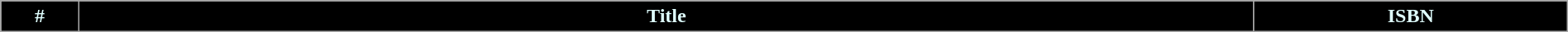<table class="wikitable" style="width:100%;">
<tr>
<th width="5%" style="background:#000000;color:#E0FFFF;">#</th>
<th width="75%" style="background:#000000;color:#E0FFFF;">Title</th>
<th width="20%" style="background:#000000;color:#E0FFFF;">ISBN<br>

</th>
</tr>
</table>
